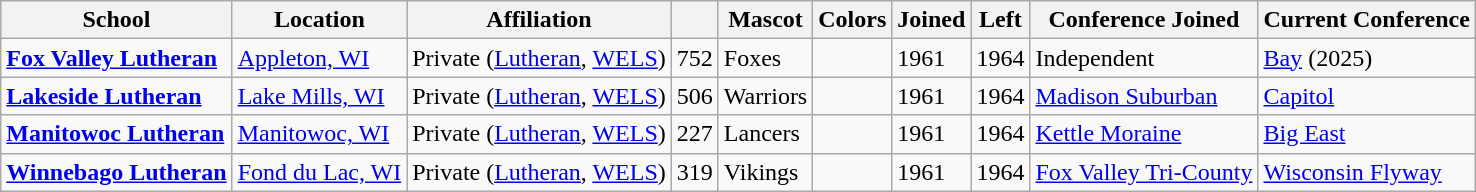<table class="wikitable sortable">
<tr>
<th>School</th>
<th>Location</th>
<th>Affiliation</th>
<th></th>
<th>Mascot</th>
<th>Colors</th>
<th>Joined</th>
<th>Left</th>
<th>Conference Joined</th>
<th>Current Conference</th>
</tr>
<tr>
<td><a href='#'><strong>Fox Valley Lutheran</strong></a></td>
<td><a href='#'>Appleton, WI</a></td>
<td>Private (<a href='#'>Lutheran</a>, <a href='#'>WELS</a>)</td>
<td>752</td>
<td>Foxes</td>
<td> </td>
<td>1961</td>
<td>1964</td>
<td>Independent</td>
<td><a href='#'>Bay</a> (2025)</td>
</tr>
<tr>
<td><a href='#'><strong>Lakeside Lutheran</strong></a></td>
<td><a href='#'>Lake Mills, WI</a></td>
<td>Private (<a href='#'>Lutheran</a>, <a href='#'>WELS</a>)</td>
<td>506</td>
<td>Warriors</td>
<td> </td>
<td>1961</td>
<td>1964</td>
<td><a href='#'>Madison Suburban</a></td>
<td><a href='#'>Capitol</a></td>
</tr>
<tr>
<td><a href='#'><strong>Manitowoc Lutheran</strong></a></td>
<td><a href='#'>Manitowoc, WI</a></td>
<td>Private (<a href='#'>Lutheran</a>, <a href='#'>WELS</a>)</td>
<td>227</td>
<td>Lancers</td>
<td> </td>
<td>1961</td>
<td>1964</td>
<td><a href='#'>Kettle Moraine</a></td>
<td><a href='#'>Big East</a></td>
</tr>
<tr>
<td><a href='#'><strong>Winnebago Lutheran</strong></a></td>
<td><a href='#'>Fond du Lac, WI</a></td>
<td>Private (<a href='#'>Lutheran</a>, <a href='#'>WELS</a>)</td>
<td>319</td>
<td>Vikings</td>
<td> </td>
<td>1961</td>
<td>1964</td>
<td><a href='#'>Fox Valley Tri-County</a></td>
<td><a href='#'>Wisconsin Flyway</a></td>
</tr>
</table>
